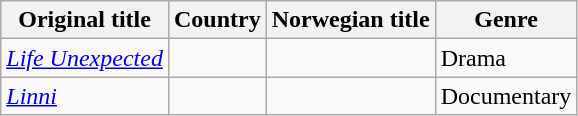<table class="wikitable">
<tr>
<th>Original title</th>
<th>Country</th>
<th>Norwegian title</th>
<th>Genre</th>
</tr>
<tr>
<td><em><a href='#'>Life Unexpected</a></em></td>
<td></td>
<td></td>
<td>Drama</td>
</tr>
<tr>
<td><em><a href='#'>Linni</a></em></td>
<td></td>
<td></td>
<td>Documentary</td>
</tr>
</table>
